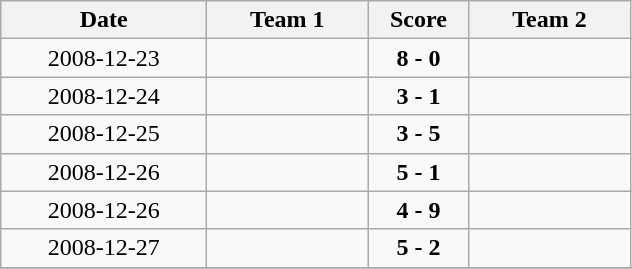<table class="wikitable">
<tr>
<th width="130">Date</th>
<th width="100">Team 1</th>
<th width="60">Score</th>
<th width="100">Team 2</th>
</tr>
<tr>
<td align="center">2008-12-23</td>
<td align="right"></td>
<td align="center"><strong> 8 - 0 </strong></td>
<td align="left"></td>
</tr>
<tr>
<td align="center">2008-12-24</td>
<td align="right"></td>
<td align="center"><strong> 3 - 1 </strong></td>
<td align="left"></td>
</tr>
<tr>
<td align="center">2008-12-25</td>
<td align="right"></td>
<td align="center"><strong> 3 - 5 </strong></td>
<td align="left"></td>
</tr>
<tr>
<td align="center">2008-12-26</td>
<td align="right"></td>
<td align="center"><strong>  5 - 1 </strong></td>
<td align="left"></td>
</tr>
<tr>
<td align="center">2008-12-26</td>
<td align="right"></td>
<td align="center"><strong>  4 - 9 </strong></td>
<td align="left"></td>
</tr>
<tr>
<td align="center">2008-12-27</td>
<td align="right"></td>
<td align="center"><strong>5  - 2</strong></td>
<td align="left"></td>
</tr>
<tr>
</tr>
</table>
